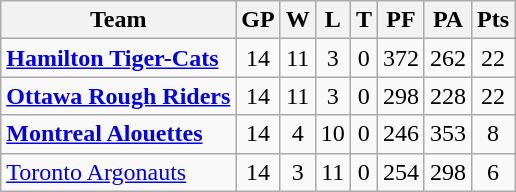<table class="wikitable">
<tr>
<th>Team</th>
<th>GP</th>
<th>W</th>
<th>L</th>
<th>T</th>
<th>PF</th>
<th>PA</th>
<th>Pts</th>
</tr>
<tr style="text-align:center;">
<td style="text-align:left;"><strong><a href='#'>Hamilton Tiger-Cats</a></strong></td>
<td>14</td>
<td>11</td>
<td>3</td>
<td>0</td>
<td>372</td>
<td>262</td>
<td>22</td>
</tr>
<tr style="text-align:center;">
<td style="text-align:left;"><strong><a href='#'>Ottawa Rough Riders</a></strong></td>
<td>14</td>
<td>11</td>
<td>3</td>
<td>0</td>
<td>298</td>
<td>228</td>
<td>22</td>
</tr>
<tr style="text-align:center;">
<td style="text-align:left;"><strong><a href='#'>Montreal Alouettes</a></strong></td>
<td>14</td>
<td>4</td>
<td>10</td>
<td>0</td>
<td>246</td>
<td>353</td>
<td>8</td>
</tr>
<tr style="text-align:center;">
<td style="text-align:left;"><a href='#'>Toronto Argonauts</a></td>
<td>14</td>
<td>3</td>
<td>11</td>
<td>0</td>
<td>254</td>
<td>298</td>
<td>6</td>
</tr>
</table>
